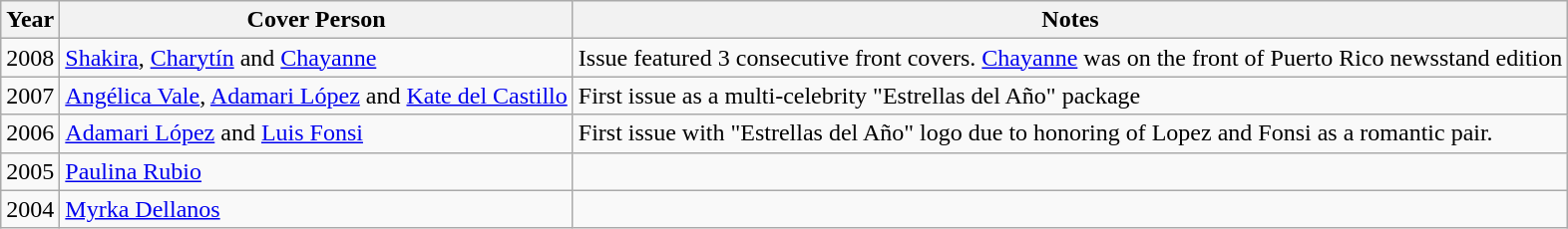<table class="wikitable">
<tr>
<th>Year</th>
<th>Cover Person</th>
<th>Notes</th>
</tr>
<tr>
<td>2008</td>
<td><a href='#'>Shakira</a>, <a href='#'>Charytín</a> and <a href='#'>Chayanne</a></td>
<td>Issue featured 3 consecutive front covers. <a href='#'>Chayanne</a> was on the front of Puerto Rico newsstand edition</td>
</tr>
<tr>
<td>2007</td>
<td><a href='#'>Angélica Vale</a>, <a href='#'>Adamari López</a> and <a href='#'>Kate del Castillo</a></td>
<td>First issue as a multi-celebrity "Estrellas del Año" package</td>
</tr>
<tr>
<td>2006</td>
<td><a href='#'>Adamari López</a> and <a href='#'>Luis Fonsi</a></td>
<td>First issue with "Estrellas del Año" logo due to honoring of Lopez and Fonsi as a romantic pair.</td>
</tr>
<tr>
<td>2005</td>
<td><a href='#'>Paulina Rubio</a></td>
<td></td>
</tr>
<tr>
<td>2004</td>
<td><a href='#'>Myrka Dellanos</a></td>
<td></td>
</tr>
</table>
